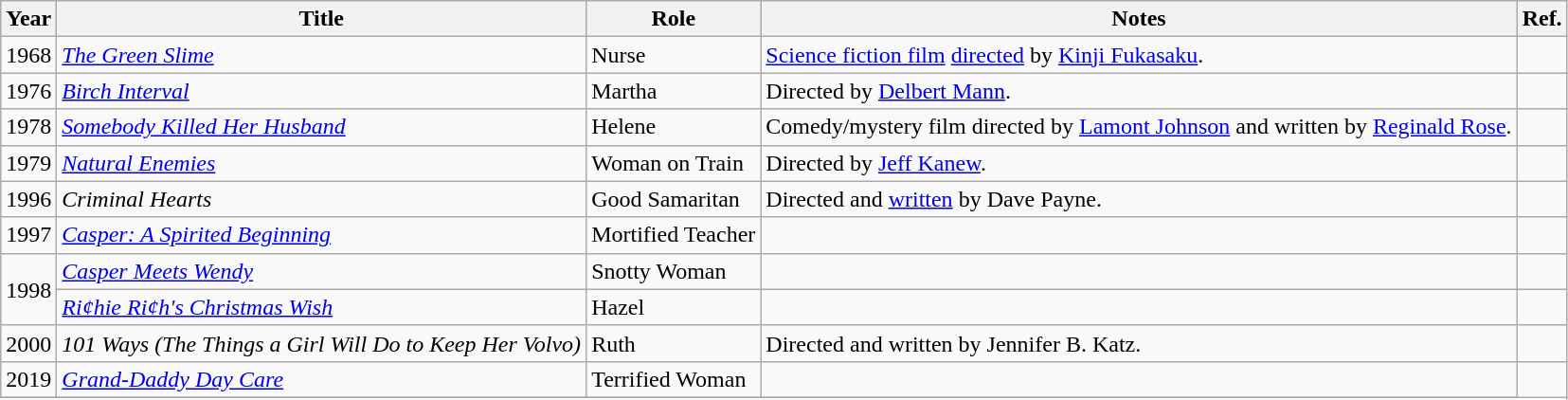<table class="wikitable sortable">
<tr>
<th>Year</th>
<th>Title</th>
<th>Role</th>
<th class="unsortable">Notes</th>
<th class="unsortable">Ref.</th>
</tr>
<tr>
<td>1968</td>
<td><em><a href='#'>The Green Slime </a></em></td>
<td>Nurse</td>
<td><a href='#'>Science fiction film</a> <a href='#'>directed</a> by <a href='#'>Kinji Fukasaku</a>.</td>
<td></td>
</tr>
<tr>
<td>1976</td>
<td><em><a href='#'>Birch Interval</a></em></td>
<td>Martha</td>
<td>Directed by <a href='#'>Delbert Mann</a>.</td>
<td></td>
</tr>
<tr>
<td>1978</td>
<td><em><a href='#'>Somebody Killed Her Husband</a></em></td>
<td>Helene</td>
<td>Comedy/mystery film directed by <a href='#'>Lamont Johnson</a> and written by <a href='#'>Reginald Rose</a>.</td>
<td></td>
</tr>
<tr>
<td>1979</td>
<td><em><a href='#'>Natural Enemies</a></em></td>
<td>Woman on Train</td>
<td>Directed by <a href='#'>Jeff Kanew</a>.</td>
<td></td>
</tr>
<tr>
<td>1996</td>
<td><em>Criminal Hearts</em></td>
<td>Good Samaritan</td>
<td>Directed and <a href='#'>written</a> by Dave Payne.</td>
<td></td>
</tr>
<tr>
<td>1997</td>
<td><em><a href='#'>Casper: A Spirited Beginning</a></em></td>
<td>Mortified Teacher</td>
<td></td>
<td></td>
</tr>
<tr>
<td rowspan="2">1998</td>
<td><em><a href='#'>Casper Meets Wendy</a></em></td>
<td>Snotty Woman</td>
<td></td>
<td></td>
</tr>
<tr>
<td><em><a href='#'>Ri¢hie Ri¢h's Christmas Wish</a></em></td>
<td>Hazel</td>
<td></td>
<td></td>
</tr>
<tr>
<td>2000</td>
<td><em>101 Ways (The Things a Girl Will Do to Keep Her Volvo)</em></td>
<td>Ruth</td>
<td>Directed and written by Jennifer B. Katz.</td>
<td></td>
</tr>
<tr>
<td>2019</td>
<td><em><a href='#'>Grand-Daddy Day Care</a></em></td>
<td>Terrified Woman</td>
<td></td>
</tr>
<tr>
</tr>
</table>
